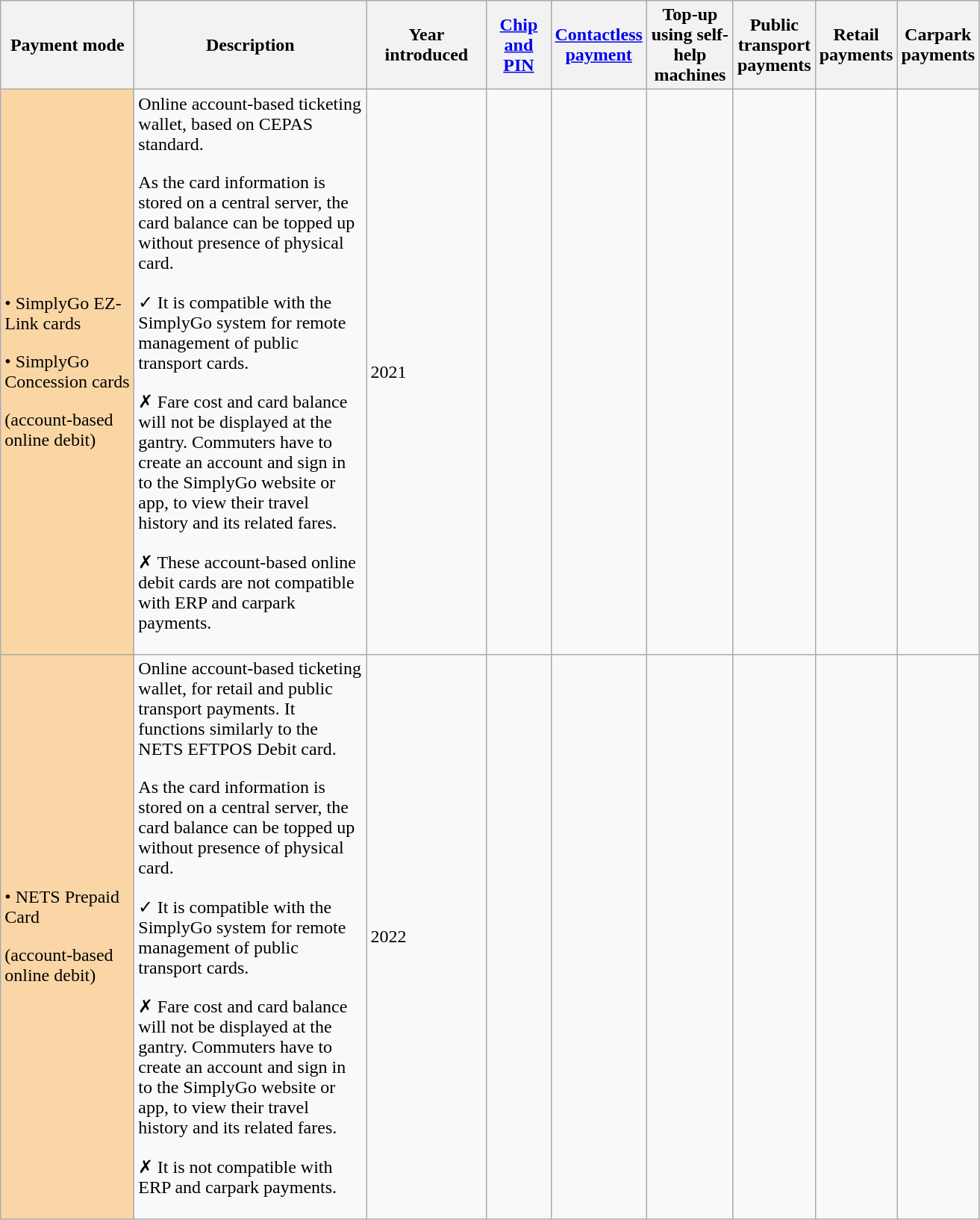<table class="wikitable" style="text-align: left;">
<tr>
<th scope="col" style="width: 112px;">Payment mode</th>
<th scope="col" style="width: 200px;">Description</th>
<th scope="col" style="width: 100px;">Year introduced</th>
<th scope="col" style="width: 50px;"><a href='#'>Chip and PIN</a></th>
<th scope="col" style="width: 50px;"><a href='#'>Contactless payment</a></th>
<th scope="col" style="width: 70px;">Top-up using self-help machines</th>
<th scope="col" style="width: 25px;">Public transport payments</th>
<th scope="col" style="width: 25px;">Retail payments</th>
<th scope="col" style="width: 25px;">Carpark payments</th>
</tr>
<tr>
<td style="background:#fad6a5;"><p>• SimplyGo EZ-Link cards</p> <p>• SimplyGo Concession cards</p> <p> (account-based online debit)</p></td>
<td>Online account-based ticketing wallet, based on CEPAS standard. <p> As the card information is stored on a central server, the card balance can be topped up without presence of physical card.</p> <p>✓ It is compatible with the SimplyGo system for remote management of public transport cards.</p> <p>✗ Fare cost and card balance will not be displayed at the gantry. Commuters have to create an account and sign in to the SimplyGo website or app, to view their travel history and its related fares.</p> <p>✗ These account-based online debit cards are not compatible with ERP and carpark payments.</p></td>
<td>2021</td>
<td></td>
<td></td>
<td></td>
<td></td>
<td></td>
<td></td>
</tr>
<tr>
<td style="background:#fad6a6;"><p>• NETS Prepaid Card</p> <p>(account-based online debit)</p></td>
<td>Online account-based ticketing wallet, for retail and public transport payments. It functions similarly to the NETS EFTPOS Debit card. <p> As the card information is stored on a central server, the card balance can be topped up without presence of physical card.</p> <p>✓ It is compatible with the SimplyGo system for remote management of public transport cards.</p> <p>✗ Fare cost and card balance will not be displayed at the gantry. Commuters have to create an account and sign in to the SimplyGo website or app, to view their travel history and its related fares.</p> <p>✗ It is not compatible with ERP and carpark payments.</p></td>
<td>2022</td>
<td></td>
<td></td>
<td></td>
<td></td>
<td></td>
<td></td>
</tr>
</table>
